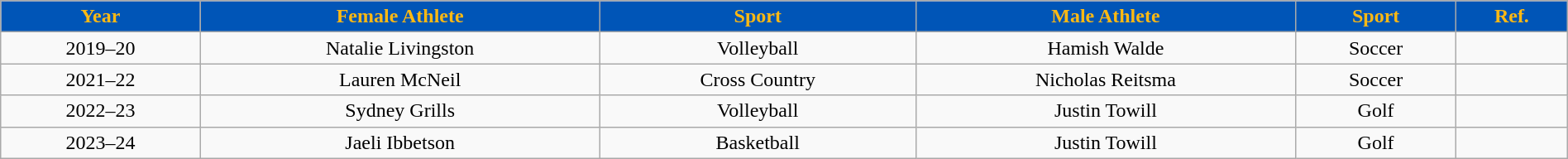<table class="wikitable" width="100%">
<tr align="center"  style=" background:#0055B7;color:#FDB913;">
<td><strong>Year</strong></td>
<td><strong>Female Athlete</strong></td>
<td><strong>Sport</strong></td>
<td><strong>Male Athlete</strong></td>
<td><strong>Sport</strong></td>
<td><strong>Ref.</strong></td>
</tr>
<tr align="center" bgcolor="">
<td>2019–20</td>
<td>Natalie Livingston</td>
<td>Volleyball</td>
<td>Hamish Walde</td>
<td>Soccer</td>
<td></td>
</tr>
<tr align="center" bgcolor="">
<td>2021–22</td>
<td>Lauren McNeil</td>
<td>Cross Country</td>
<td>Nicholas Reitsma</td>
<td>Soccer</td>
<td></td>
</tr>
<tr align="center" bgcolor="">
<td>2022–23</td>
<td>Sydney Grills</td>
<td>Volleyball</td>
<td>Justin Towill</td>
<td>Golf</td>
<td></td>
</tr>
<tr align="center" bgcolor="">
<td>2023–24</td>
<td>Jaeli Ibbetson</td>
<td>Basketball</td>
<td>Justin Towill</td>
<td>Golf</td>
<td></td>
</tr>
</table>
